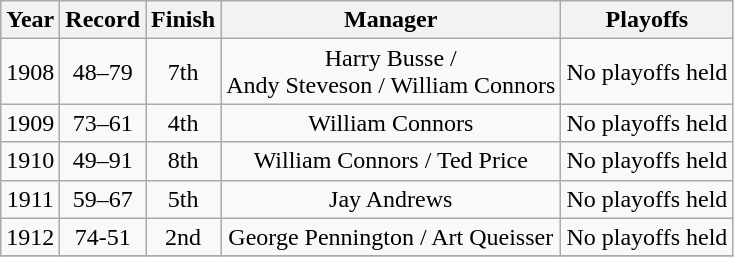<table class="wikitable" style="text-align:center;">
<tr style="background: #F2F2F2;">
<th>Year</th>
<th>Record</th>
<th>Finish</th>
<th>Manager</th>
<th>Playoffs</th>
</tr>
<tr>
<td>1908</td>
<td>48–79</td>
<td>7th</td>
<td>Harry Busse /<br> Andy Steveson / William Connors</td>
<td>No playoffs held</td>
</tr>
<tr>
<td>1909</td>
<td>73–61</td>
<td>4th</td>
<td>William Connors</td>
<td>No playoffs held</td>
</tr>
<tr>
<td>1910</td>
<td>49–91</td>
<td>8th</td>
<td>William Connors / Ted Price</td>
<td>No playoffs held</td>
</tr>
<tr>
<td>1911</td>
<td>59–67</td>
<td>5th</td>
<td>Jay Andrews</td>
<td>No playoffs held</td>
</tr>
<tr>
<td>1912</td>
<td>74-51</td>
<td>2nd</td>
<td>George Pennington / Art Queisser</td>
<td>No playoffs held</td>
</tr>
<tr>
</tr>
</table>
